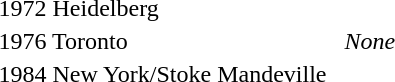<table>
<tr>
<td>1972 Heidelberg <br></td>
<td></td>
<td></td>
<td></td>
</tr>
<tr>
<td>1976 Toronto <br></td>
<td></td>
<td></td>
<td><em>None</em></td>
</tr>
<tr>
<td>1984 New York/Stoke Mandeville <br></td>
<td></td>
<td></td>
<td></td>
</tr>
</table>
